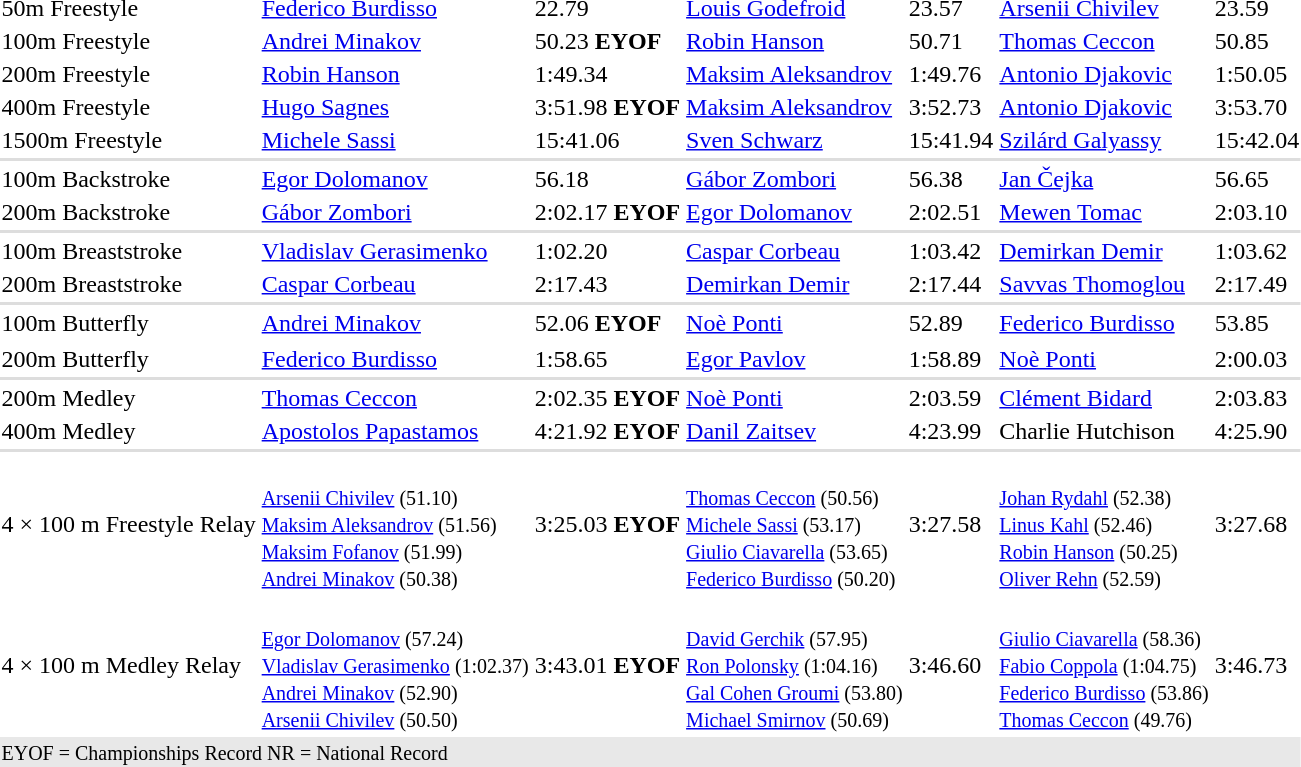<table>
<tr>
<td>50m Freestyle </td>
<td><a href='#'>Federico Burdisso</a><br></td>
<td>22.79</td>
<td><a href='#'>Louis Godefroid</a><br></td>
<td>23.57</td>
<td><a href='#'>Arsenii Chivilev</a><br></td>
<td>23.59</td>
</tr>
<tr>
<td>100m Freestyle </td>
<td><a href='#'>Andrei Minakov</a><br></td>
<td>50.23 <strong>EYOF</strong></td>
<td><a href='#'>Robin Hanson</a><br></td>
<td>50.71</td>
<td><a href='#'>Thomas Ceccon</a><br></td>
<td>50.85</td>
</tr>
<tr>
<td>200m Freestyle </td>
<td><a href='#'>Robin Hanson</a><br></td>
<td>1:49.34</td>
<td><a href='#'>Maksim Aleksandrov</a><br></td>
<td>1:49.76</td>
<td><a href='#'>Antonio Djakovic</a><br></td>
<td>1:50.05</td>
</tr>
<tr>
<td>400m Freestyle </td>
<td><a href='#'>Hugo Sagnes</a><br></td>
<td>3:51.98 <strong>EYOF</strong></td>
<td><a href='#'>Maksim Aleksandrov</a><br></td>
<td>3:52.73</td>
<td><a href='#'>Antonio Djakovic</a><br></td>
<td>3:53.70</td>
</tr>
<tr>
<td>1500m Freestyle </td>
<td><a href='#'>Michele Sassi</a><br></td>
<td>15:41.06</td>
<td><a href='#'>Sven Schwarz</a><br></td>
<td>15:41.94</td>
<td><a href='#'>Szilárd Galyassy</a><br></td>
<td>15:42.04</td>
</tr>
<tr bgcolor=#DDDDDD>
<td colspan=7></td>
</tr>
<tr>
<td>100m Backstroke </td>
<td><a href='#'>Egor Dolomanov</a><br></td>
<td>56.18</td>
<td><a href='#'>Gábor Zombori</a><br></td>
<td>56.38</td>
<td><a href='#'>Jan Čejka</a><br></td>
<td>56.65</td>
</tr>
<tr>
<td>200m Backstroke </td>
<td><a href='#'>Gábor Zombori</a><br></td>
<td>2:02.17 <strong>EYOF</strong></td>
<td><a href='#'>Egor Dolomanov</a><br></td>
<td>2:02.51</td>
<td><a href='#'>Mewen Tomac</a><br></td>
<td>2:03.10</td>
</tr>
<tr bgcolor=#DDDDDD>
<td colspan=7></td>
</tr>
<tr>
<td>100m Breaststroke </td>
<td><a href='#'>Vladislav Gerasimenko</a><br></td>
<td>1:02.20</td>
<td><a href='#'>Caspar Corbeau</a><br></td>
<td>1:03.42</td>
<td><a href='#'>Demirkan Demir</a><br></td>
<td>1:03.62</td>
</tr>
<tr>
<td>200m Breaststroke </td>
<td><a href='#'>Caspar Corbeau</a><br></td>
<td>2:17.43</td>
<td><a href='#'>Demirkan Demir</a><br></td>
<td>2:17.44</td>
<td><a href='#'>Savvas Thomoglou</a><br></td>
<td>2:17.49</td>
</tr>
<tr bgcolor=#DDDDDD>
<td colspan=7></td>
</tr>
<tr>
<td>100m Butterfly </td>
<td><a href='#'>Andrei Minakov</a><br></td>
<td>52.06 <strong>EYOF</strong></td>
<td><a href='#'>Noè Ponti</a><br></td>
<td>52.89</td>
<td><a href='#'>Federico Burdisso</a><br></td>
<td>53.85</td>
</tr>
<tr bgcolor=#DDDDDD>
</tr>
<tr>
<td>200m Butterfly </td>
<td><a href='#'>Federico Burdisso</a><br></td>
<td>1:58.65</td>
<td><a href='#'>Egor Pavlov</a><br></td>
<td>1:58.89</td>
<td><a href='#'>Noè Ponti</a><br></td>
<td>2:00.03</td>
</tr>
<tr bgcolor=#DDDDDD>
<td colspan=7></td>
</tr>
<tr>
<td>200m Medley </td>
<td><a href='#'>Thomas Ceccon</a><br></td>
<td>2:02.35 <strong>EYOF</strong></td>
<td><a href='#'>Noè Ponti</a><br></td>
<td>2:03.59</td>
<td><a href='#'>Clément Bidard</a><br></td>
<td>2:03.83</td>
</tr>
<tr>
<td>400m Medley </td>
<td><a href='#'>Apostolos Papastamos</a><br></td>
<td>4:21.92 <strong>EYOF</strong></td>
<td><a href='#'>Danil Zaitsev</a><br></td>
<td>4:23.99</td>
<td>Charlie Hutchison<br></td>
<td>4:25.90</td>
</tr>
<tr bgcolor=#DDDDDD>
<td colspan=7></td>
</tr>
<tr>
<td>4 × 100 m Freestyle Relay </td>
<td><br><small><a href='#'>Arsenii Chivilev</a> (51.10)<br><a href='#'>Maksim Aleksandrov</a> (51.56)<br><a href='#'>Maksim Fofanov</a> (51.99)<br><a href='#'>Andrei Minakov</a> (50.38)</small></td>
<td>3:25.03 <strong>EYOF</strong></td>
<td><br><small><a href='#'>Thomas Ceccon</a> (50.56)<br><a href='#'>Michele Sassi</a> (53.17)<br><a href='#'>Giulio Ciavarella</a> (53.65)<br><a href='#'>Federico Burdisso</a> (50.20)</small></td>
<td>3:27.58</td>
<td><br><small><a href='#'>Johan Rydahl</a> (52.38)<br><a href='#'>Linus Kahl</a> (52.46)<br><a href='#'>Robin Hanson</a> (50.25)<br><a href='#'>Oliver Rehn</a> (52.59)</small></td>
<td>3:27.68</td>
</tr>
<tr>
<td>4 × 100 m Medley Relay </td>
<td><br><small><a href='#'>Egor Dolomanov</a> (57.24)<br><a href='#'>Vladislav Gerasimenko</a> (1:02.37)<br><a href='#'>Andrei Minakov</a> (52.90)<br><a href='#'>Arsenii Chivilev</a> (50.50)</small></td>
<td>3:43.01 <strong>EYOF</strong></td>
<td><br><small><a href='#'>David Gerchik</a> (57.95)<br><a href='#'>Ron Polonsky</a> (1:04.16)<br><a href='#'>Gal Cohen Groumi</a> (53.80)<br><a href='#'>Michael Smirnov</a> (50.69)</small></td>
<td>3:46.60</td>
<td><br><small><a href='#'>Giulio Ciavarella</a> (58.36)<br><a href='#'>Fabio Coppola</a> (1:04.75)<br><a href='#'>Federico Burdisso</a> (53.86)<br><a href='#'>Thomas Ceccon</a> (49.76)</small></td>
<td>3:46.73</td>
</tr>
<tr bgcolor= e8e8e8>
<td colspan=7><small> EYOF = Championships Record  NR = National Record </small></td>
</tr>
</table>
